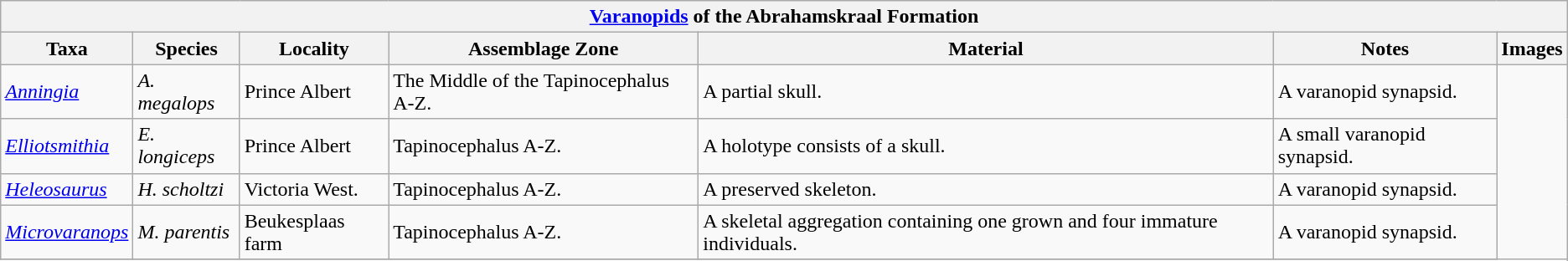<table class="wikitable" align="center">
<tr>
<th colspan="7" align="center"><strong><a href='#'>Varanopids</a></strong> of the Abrahamskraal Formation</th>
</tr>
<tr>
<th>Taxa</th>
<th>Species</th>
<th>Locality</th>
<th>Assemblage Zone</th>
<th>Material</th>
<th>Notes</th>
<th>Images</th>
</tr>
<tr>
<td><em><a href='#'>Anningia</a></em> </td>
<td><em>A. megalops</em></td>
<td>Prince Albert</td>
<td>The Middle of the Tapinocephalus A-Z.</td>
<td>A partial skull.</td>
<td>A varanopid synapsid.</td>
<td rowspan = 100></td>
</tr>
<tr>
<td><em><a href='#'>Elliotsmithia</a></em></td>
<td><em>E. longiceps</em></td>
<td>Prince Albert</td>
<td>Tapinocephalus A-Z.</td>
<td>A holotype consists of a skull.</td>
<td>A small varanopid synapsid.</td>
</tr>
<tr>
<td><em><a href='#'>Heleosaurus</a></em></td>
<td><em>H. scholtzi</em></td>
<td>Victoria West.</td>
<td>Tapinocephalus A-Z.</td>
<td>A preserved skeleton.</td>
<td>A varanopid synapsid.</td>
</tr>
<tr>
<td><em><a href='#'>Microvaranops</a></em></td>
<td><em>M. parentis</em></td>
<td>Beukesplaas farm</td>
<td>Tapinocephalus A-Z.</td>
<td>A skeletal aggregation containing one grown and four immature individuals.</td>
<td>A varanopid synapsid.</td>
</tr>
<tr>
</tr>
</table>
